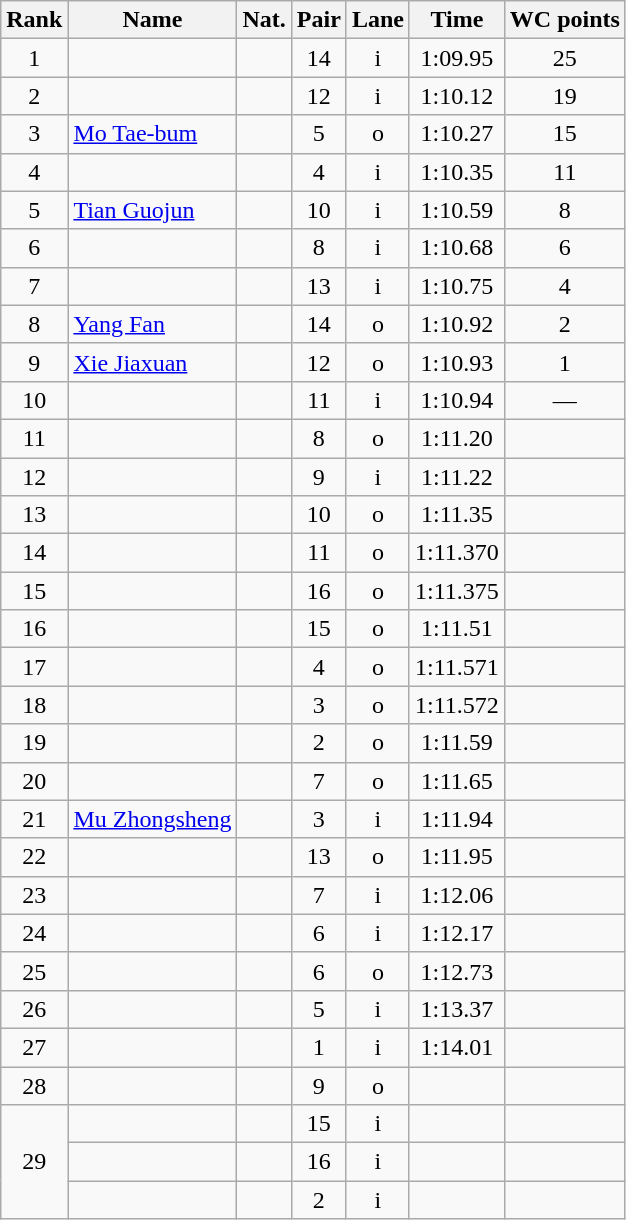<table class="wikitable sortable" style="text-align:center">
<tr>
<th>Rank</th>
<th>Name</th>
<th>Nat.</th>
<th>Pair</th>
<th>Lane</th>
<th>Time</th>
<th>WC points</th>
</tr>
<tr>
<td>1</td>
<td align=left></td>
<td></td>
<td>14</td>
<td>i</td>
<td>1:09.95</td>
<td>25</td>
</tr>
<tr>
<td>2</td>
<td align=left></td>
<td></td>
<td>12</td>
<td>i</td>
<td>1:10.12</td>
<td>19</td>
</tr>
<tr>
<td>3</td>
<td align=left><a href='#'>Mo Tae-bum</a></td>
<td></td>
<td>5</td>
<td>o</td>
<td>1:10.27</td>
<td>15</td>
</tr>
<tr>
<td>4</td>
<td align=left></td>
<td></td>
<td>4</td>
<td>i</td>
<td>1:10.35</td>
<td>11</td>
</tr>
<tr>
<td>5</td>
<td align=left><a href='#'>Tian Guojun</a></td>
<td></td>
<td>10</td>
<td>i</td>
<td>1:10.59</td>
<td>8</td>
</tr>
<tr>
<td>6</td>
<td align=left></td>
<td></td>
<td>8</td>
<td>i</td>
<td>1:10.68</td>
<td>6</td>
</tr>
<tr>
<td>7</td>
<td align=left></td>
<td></td>
<td>13</td>
<td>i</td>
<td>1:10.75</td>
<td>4</td>
</tr>
<tr>
<td>8</td>
<td align=left><a href='#'>Yang Fan</a></td>
<td></td>
<td>14</td>
<td>o</td>
<td>1:10.92</td>
<td>2</td>
</tr>
<tr>
<td>9</td>
<td align=left><a href='#'>Xie Jiaxuan</a></td>
<td></td>
<td>12</td>
<td>o</td>
<td>1:10.93</td>
<td>1</td>
</tr>
<tr>
<td>10</td>
<td align=left></td>
<td></td>
<td>11</td>
<td>i</td>
<td>1:10.94</td>
<td>—</td>
</tr>
<tr>
<td>11</td>
<td align=left></td>
<td></td>
<td>8</td>
<td>o</td>
<td>1:11.20</td>
<td></td>
</tr>
<tr>
<td>12</td>
<td align=left></td>
<td></td>
<td>9</td>
<td>i</td>
<td>1:11.22</td>
<td></td>
</tr>
<tr>
<td>13</td>
<td align=left></td>
<td></td>
<td>10</td>
<td>o</td>
<td>1:11.35</td>
<td></td>
</tr>
<tr>
<td>14</td>
<td align=left></td>
<td></td>
<td>11</td>
<td>o</td>
<td>1:11.370</td>
<td></td>
</tr>
<tr>
<td>15</td>
<td align=left></td>
<td></td>
<td>16</td>
<td>o</td>
<td>1:11.375</td>
<td></td>
</tr>
<tr>
<td>16</td>
<td align=left></td>
<td></td>
<td>15</td>
<td>o</td>
<td>1:11.51</td>
<td></td>
</tr>
<tr>
<td>17</td>
<td align=left></td>
<td></td>
<td>4</td>
<td>o</td>
<td>1:11.571</td>
<td></td>
</tr>
<tr>
<td>18</td>
<td align=left></td>
<td></td>
<td>3</td>
<td>o</td>
<td>1:11.572</td>
<td></td>
</tr>
<tr>
<td>19</td>
<td align=left></td>
<td></td>
<td>2</td>
<td>o</td>
<td>1:11.59</td>
<td></td>
</tr>
<tr>
<td>20</td>
<td align=left></td>
<td></td>
<td>7</td>
<td>o</td>
<td>1:11.65</td>
<td></td>
</tr>
<tr>
<td>21</td>
<td align=left><a href='#'>Mu Zhongsheng</a></td>
<td></td>
<td>3</td>
<td>i</td>
<td>1:11.94</td>
<td></td>
</tr>
<tr>
<td>22</td>
<td align=left></td>
<td></td>
<td>13</td>
<td>o</td>
<td>1:11.95</td>
<td></td>
</tr>
<tr>
<td>23</td>
<td align=left></td>
<td></td>
<td>7</td>
<td>i</td>
<td>1:12.06</td>
<td></td>
</tr>
<tr>
<td>24</td>
<td align=left></td>
<td></td>
<td>6</td>
<td>i</td>
<td>1:12.17</td>
<td></td>
</tr>
<tr>
<td>25</td>
<td align=left></td>
<td></td>
<td>6</td>
<td>o</td>
<td>1:12.73</td>
<td></td>
</tr>
<tr>
<td>26</td>
<td align=left></td>
<td></td>
<td>5</td>
<td>i</td>
<td>1:13.37</td>
<td></td>
</tr>
<tr>
<td>27</td>
<td align=left></td>
<td></td>
<td>1</td>
<td>i</td>
<td>1:14.01</td>
<td></td>
</tr>
<tr>
<td>28</td>
<td align=left></td>
<td></td>
<td>9</td>
<td>o</td>
<td></td>
<td></td>
</tr>
<tr>
<td rowspan=3>29</td>
<td align=left></td>
<td></td>
<td>15</td>
<td>i</td>
<td></td>
<td></td>
</tr>
<tr>
<td align=left></td>
<td></td>
<td>16</td>
<td>i</td>
<td></td>
<td></td>
</tr>
<tr>
<td align=left></td>
<td></td>
<td>2</td>
<td>i</td>
<td></td>
<td></td>
</tr>
</table>
